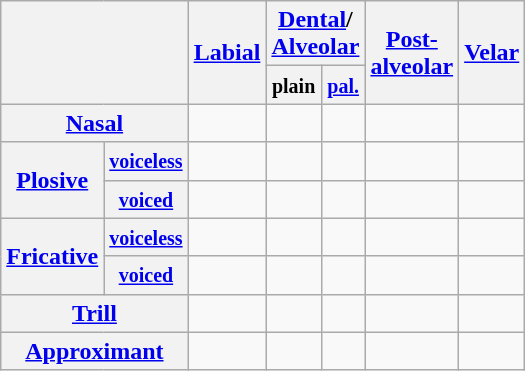<table class="wikitable" style="text-align:center">
<tr>
<th colspan="2" rowspan="2"></th>
<th colspan="1" rowspan="2"><a href='#'>Labial</a></th>
<th colspan="2"><a href='#'>Dental</a>/<br><a href='#'>Alveolar</a></th>
<th colspan="1" rowspan="2"><a href='#'>Post-<br>alveolar</a></th>
<th colspan="1" rowspan="2"><a href='#'>Velar</a></th>
</tr>
<tr>
<th><small>plain</small></th>
<th><small><a href='#'>pal.</a></small></th>
</tr>
<tr>
<th colspan="2"><a href='#'>Nasal</a></th>
<td></td>
<td></td>
<td></td>
<td></td>
<td></td>
</tr>
<tr>
<th rowspan="2"><a href='#'>Plosive</a></th>
<th><small><a href='#'>voiceless</a></small></th>
<td></td>
<td></td>
<td></td>
<td></td>
<td></td>
</tr>
<tr>
<th><small><a href='#'>voiced</a></small></th>
<td></td>
<td></td>
<td></td>
<td></td>
<td></td>
</tr>
<tr>
<th rowspan="2"><a href='#'>Fricative</a></th>
<th><a href='#'><small>voiceless</small></a></th>
<td></td>
<td></td>
<td></td>
<td></td>
<td></td>
</tr>
<tr>
<th><a href='#'><small>voiced</small></a></th>
<td></td>
<td></td>
<td></td>
<td></td>
<td></td>
</tr>
<tr>
<th colspan="2"><a href='#'>Trill</a></th>
<td></td>
<td></td>
<td></td>
<td></td>
<td></td>
</tr>
<tr>
<th colspan="2"><a href='#'>Approximant</a></th>
<td></td>
<td></td>
<td></td>
<td></td>
<td></td>
</tr>
</table>
